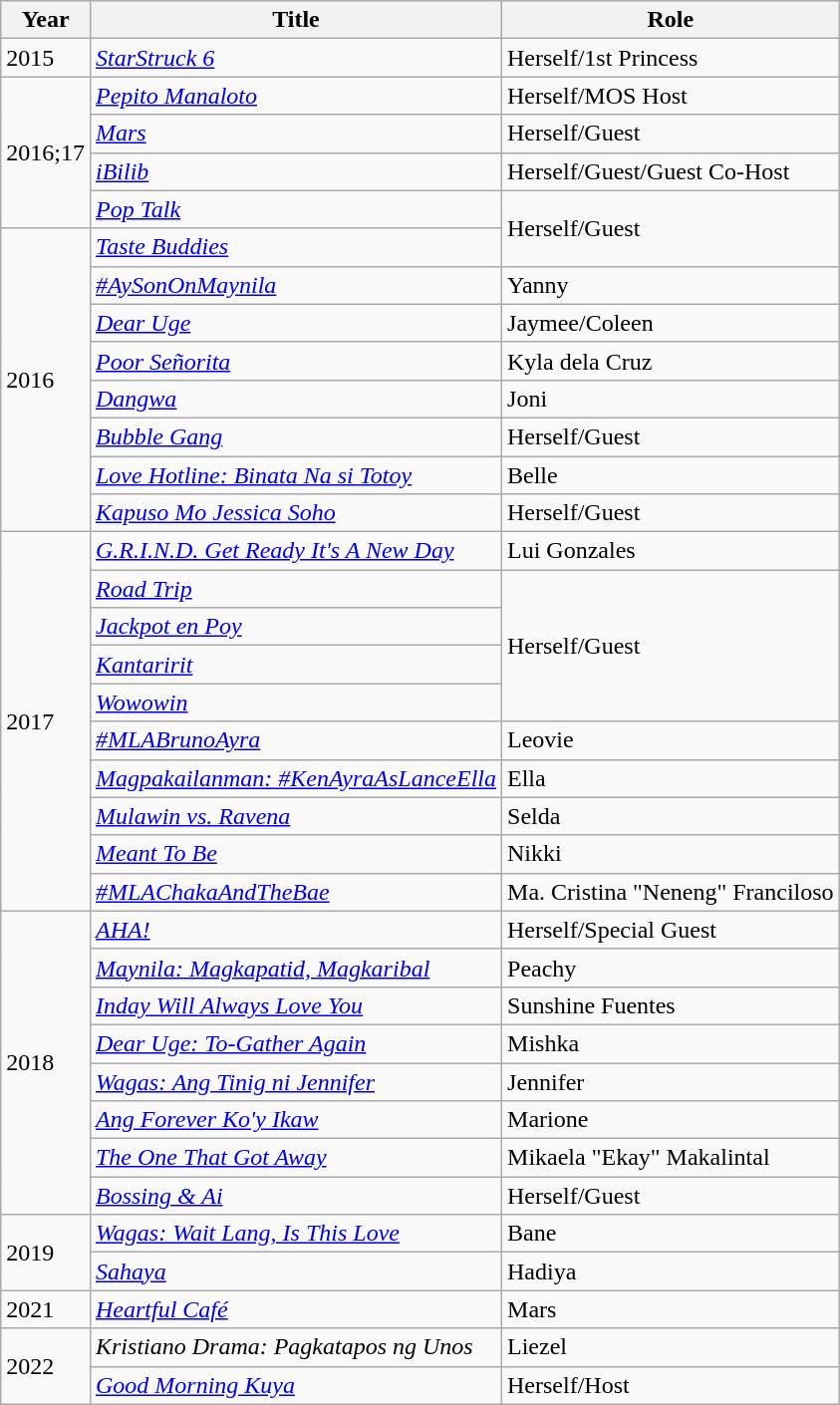<table class="wikitable sortable">
<tr>
<th>Year</th>
<th>Title</th>
<th>Role</th>
</tr>
<tr>
<td>2015</td>
<td><em><a href='#'>StarStruck 6</a></em></td>
<td>Herself/1st Princess</td>
</tr>
<tr>
<td rowspan="4">2016;17</td>
<td><em><a href='#'>Pepito Manaloto</a></em></td>
<td>Herself/MOS Host</td>
</tr>
<tr>
<td><em><a href='#'>Mars</a></em></td>
<td>Herself/Guest</td>
</tr>
<tr>
<td><em><a href='#'>iBilib</a></em></td>
<td>Herself/Guest/Guest Co-Host</td>
</tr>
<tr>
<td><em><a href='#'>Pop Talk</a></em></td>
<td rowspan="2">Herself/Guest</td>
</tr>
<tr>
<td rowspan="8">2016</td>
<td><em><a href='#'>Taste Buddies</a></em></td>
</tr>
<tr>
<td><a href='#'><em>#AySonOnMaynila</em></a></td>
<td>Yanny</td>
</tr>
<tr>
<td><em><a href='#'>Dear Uge</a></em></td>
<td>Jaymee/Coleen</td>
</tr>
<tr>
<td><em><a href='#'>Poor Señorita</a></em></td>
<td>Kyla dela Cruz</td>
</tr>
<tr>
<td><em><a href='#'>Dangwa</a></em></td>
<td>Joni</td>
</tr>
<tr>
<td><em><a href='#'>Bubble Gang</a></em></td>
<td>Herself/Guest</td>
</tr>
<tr>
<td><em><a href='#'>Love Hotline: Binata Na si Totoy</a></em></td>
<td>Belle</td>
</tr>
<tr>
<td><em><a href='#'>Kapuso Mo Jessica Soho</a></em></td>
<td>Herself/Guest</td>
</tr>
<tr>
<td rowspan="10">2017</td>
<td><em><a href='#'>G.R.I.N.D. Get Ready It's A New Day</a></em></td>
<td>Lui Gonzales</td>
</tr>
<tr>
<td><a href='#'><em>Road Trip</em></a></td>
<td rowspan="4">Herself/Guest</td>
</tr>
<tr>
<td><em><a href='#'>Jackpot en Poy</a></em></td>
</tr>
<tr>
<td><em><a href='#'>Kantaririt</a></em></td>
</tr>
<tr>
<td><em><a href='#'>Wowowin</a></em></td>
</tr>
<tr>
<td><em><a href='#'>#MLABrunoAyra</a></em></td>
<td>Leovie</td>
</tr>
<tr>
<td><em><a href='#'>Magpakailanman: #KenAyraAsLanceElla</a></em></td>
<td>Ella</td>
</tr>
<tr>
<td><em><a href='#'>Mulawin vs. Ravena</a></em></td>
<td>Selda</td>
</tr>
<tr>
<td><em><a href='#'>Meant To Be</a></em></td>
<td>Nikki</td>
</tr>
<tr>
<td><em><a href='#'>#MLAChakaAndTheBae</a></em></td>
<td>Ma. Cristina "Neneng" Franciloso</td>
</tr>
<tr>
<td rowspan="8">2018</td>
<td><em><a href='#'>AHA!</a></em></td>
<td>Herself/Special Guest</td>
</tr>
<tr>
<td><em><a href='#'>Maynila: Magkapatid, Magkaribal</a></em></td>
<td>Peachy</td>
</tr>
<tr>
<td><em><a href='#'>Inday Will Always Love You</a></em></td>
<td>Sunshine Fuentes</td>
</tr>
<tr>
<td><em><a href='#'>Dear Uge: To-Gather Again</a></em></td>
<td>Mishka</td>
</tr>
<tr>
<td><em><a href='#'>Wagas: Ang Tinig ni Jennifer</a></em></td>
<td>Jennifer</td>
</tr>
<tr>
<td><em><a href='#'>Ang Forever Ko'y Ikaw</a></em></td>
<td>Marione</td>
</tr>
<tr>
<td><em><a href='#'>The One That Got Away</a></em></td>
<td>Mikaela "Ekay" Makalintal</td>
</tr>
<tr>
<td><em><a href='#'>Bossing & Ai</a></em></td>
<td>Herself/Guest</td>
</tr>
<tr>
<td rowspan=2>2019</td>
<td><em><a href='#'>Wagas: Wait Lang, Is This Love</a></em></td>
<td>Bane</td>
</tr>
<tr>
<td><em><a href='#'>Sahaya</a></em></td>
<td>Hadiya</td>
</tr>
<tr>
<td>2021</td>
<td><em><a href='#'>Heartful Café</a></em></td>
<td>Mars</td>
</tr>
<tr>
<td rowspan=2>2022</td>
<td><em>Kristiano Drama: Pagkatapos ng Unos</em></td>
<td>Liezel</td>
</tr>
<tr>
<td><em><a href='#'>Good Morning Kuya</a></em></td>
<td>Herself/Host</td>
</tr>
</table>
